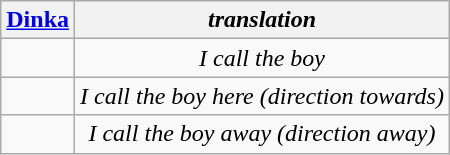<table class="wikitable">
<tr align=center>
<th><a href='#'>Dinka</a></th>
<th><em>translation</em></th>
</tr>
<tr align=center>
<td></td>
<td><em>I call the boy</em></td>
</tr>
<tr align=center>
<td></td>
<td><em>I call the boy here (direction towards)</em></td>
</tr>
<tr align=center>
<td></td>
<td><em>I call the boy away (direction away)</em></td>
</tr>
</table>
